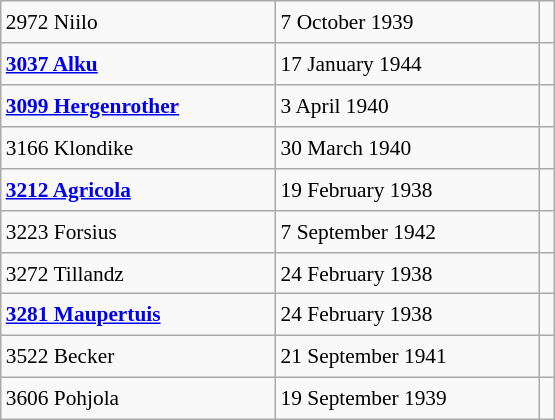<table class="wikitable" style="font-size: 89%; float: left; width: 26em; margin-right: 1em; height: 280px">
<tr>
<td>2972 Niilo</td>
<td>7 October 1939</td>
<td></td>
</tr>
<tr>
<td><strong><a href='#'>3037 Alku</a></strong></td>
<td>17 January 1944</td>
<td></td>
</tr>
<tr>
<td><strong><a href='#'>3099 Hergenrother</a></strong></td>
<td>3 April 1940</td>
<td></td>
</tr>
<tr>
<td>3166 Klondike</td>
<td>30 March 1940</td>
<td></td>
</tr>
<tr>
<td><strong><a href='#'>3212 Agricola</a></strong></td>
<td>19 February 1938</td>
<td></td>
</tr>
<tr>
<td>3223 Forsius</td>
<td>7 September 1942</td>
<td></td>
</tr>
<tr>
<td>3272 Tillandz</td>
<td>24 February 1938</td>
<td></td>
</tr>
<tr>
<td><strong><a href='#'>3281 Maupertuis</a></strong></td>
<td>24 February 1938</td>
<td></td>
</tr>
<tr>
<td>3522 Becker</td>
<td>21 September 1941</td>
<td></td>
</tr>
<tr>
<td>3606 Pohjola</td>
<td>19 September 1939</td>
<td></td>
</tr>
</table>
